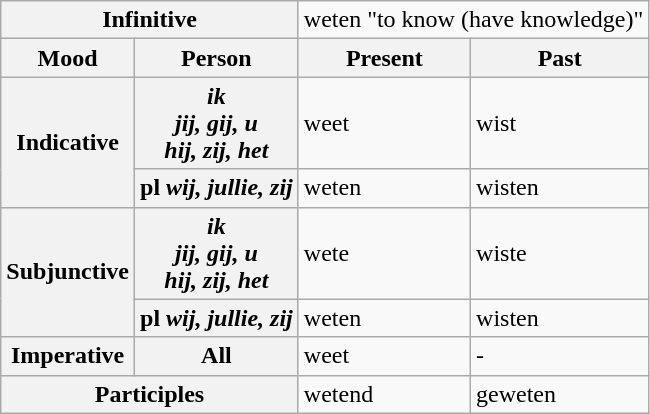<table class="wikitable">
<tr>
<th colspan="2">Infinitive</th>
<td colspan="2">weten "to know (have knowledge)"</td>
</tr>
<tr>
<th>Mood</th>
<th>Person</th>
<th>Present</th>
<th>Past</th>
</tr>
<tr>
<th rowspan="2">Indicative</th>
<th><em>ik<br>jij, gij, u<br>hij, zij, het</em></th>
<td>weet</td>
<td>wist</td>
</tr>
<tr>
<th>pl <em>wij, jullie, zij</em></th>
<td>weten</td>
<td>wisten</td>
</tr>
<tr>
<th rowspan="2">Subjunctive</th>
<th><em>ik<br>jij, gij, u<br>hij, zij, het</em></th>
<td>wete</td>
<td>wiste</td>
</tr>
<tr>
<th>pl <em>wij, jullie, zij</em></th>
<td>weten</td>
<td>wisten</td>
</tr>
<tr>
<th>Imperative</th>
<th>All</th>
<td>weet</td>
<td>-</td>
</tr>
<tr>
<th colspan="2">Participles</th>
<td>wetend</td>
<td>geweten</td>
</tr>
</table>
